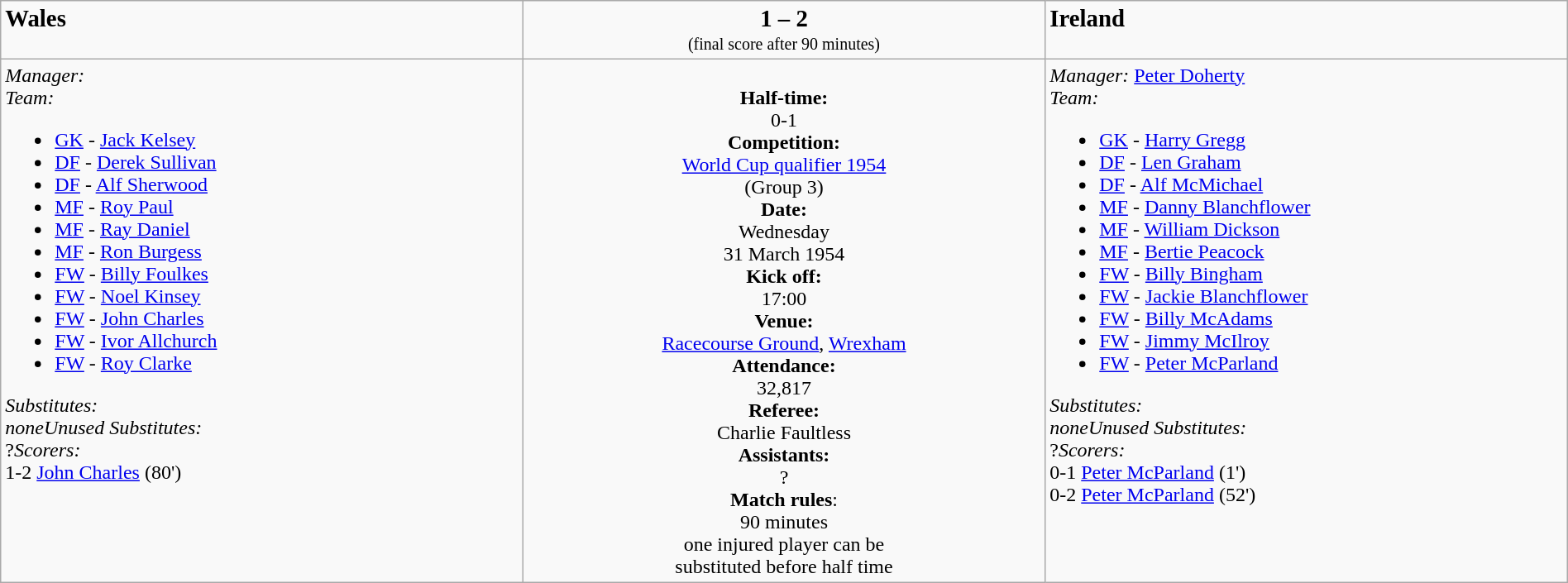<table border=0 class="wikitable" width=100%>
<tr>
<td width=33% valign=top><big> <strong>Wales</strong></big></td>
<td width=33% valign=top align=center><big><strong>1 – 2</strong></big><br><small>(final score after 90 minutes)</small></td>
<td width=33% valign=top><big> <strong>Ireland</strong></big></td>
</tr>
<tr>
<td valign=top><em>Manager:</em><br><em>Team:</em><ul><li><a href='#'>GK</a> - <a href='#'>Jack Kelsey</a></li><li><a href='#'>DF</a> - <a href='#'>Derek Sullivan</a></li><li><a href='#'>DF</a> - <a href='#'>Alf Sherwood</a></li><li><a href='#'>MF</a> - <a href='#'>Roy Paul</a></li><li><a href='#'>MF</a> - <a href='#'>Ray Daniel</a></li><li><a href='#'>MF</a> - <a href='#'>Ron Burgess</a></li><li><a href='#'>FW</a> - <a href='#'>Billy Foulkes</a></li><li><a href='#'>FW</a> - <a href='#'>Noel Kinsey</a></li><li><a href='#'>FW</a> - <a href='#'>John Charles</a></li><li><a href='#'>FW</a> - <a href='#'>Ivor Allchurch</a></li><li><a href='#'>FW</a> - <a href='#'>Roy Clarke</a></li></ul><em>Substitutes:</em><br><em>none</em><em>Unused Substitutes:</em>
<br>?<em>Scorers:</em>
<br>1-2 <a href='#'>John Charles</a> (80')</td>
<td valign=middle align=center><br><strong>Half-time:</strong><br>0-1<br><strong>Competition:</strong><br><a href='#'>World Cup qualifier 1954</a><br> (Group 3)<br><strong>Date:</strong><br>Wednesday<br>31 March 1954<br><strong>Kick off:</strong><br>17:00<br><strong>Venue:</strong><br><a href='#'>Racecourse Ground</a>, <a href='#'>Wrexham</a><br><strong>Attendance:</strong><br> 32,817<br><strong>Referee:</strong><br>Charlie Faultless <br><strong>Assistants:</strong><br>?<br><strong>Match rules</strong>:<br>90 minutes<br>one injured player can be<br>substituted before half time
</td>
<td valign=top><em>Manager:</em>  <a href='#'>Peter Doherty</a><br><em>Team:</em><ul><li><a href='#'>GK</a> - <a href='#'>Harry Gregg</a></li><li><a href='#'>DF</a> - <a href='#'>Len Graham</a></li><li><a href='#'>DF</a> - <a href='#'>Alf McMichael</a></li><li><a href='#'>MF</a> - <a href='#'>Danny Blanchflower</a></li><li><a href='#'>MF</a> - <a href='#'>William Dickson</a></li><li><a href='#'>MF</a> - <a href='#'>Bertie Peacock</a></li><li><a href='#'>FW</a> - <a href='#'>Billy Bingham</a></li><li><a href='#'>FW</a> - <a href='#'>Jackie Blanchflower</a></li><li><a href='#'>FW</a> - <a href='#'>Billy McAdams</a></li><li><a href='#'>FW</a> - <a href='#'>Jimmy McIlroy</a></li><li><a href='#'>FW</a> - <a href='#'>Peter McParland</a></li></ul><em>Substitutes:</em><br><em>none</em><em>Unused Substitutes:</em>
<br>?<em>Scorers:</em>
<br>0-1 <a href='#'>Peter McParland</a> (1')
<br>0-2 <a href='#'>Peter McParland</a> (52')</td>
</tr>
</table>
